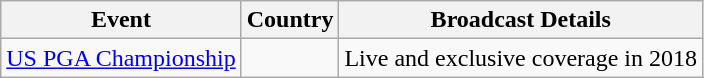<table class="wikitable">
<tr>
<th>Event</th>
<th>Country</th>
<th>Broadcast Details</th>
</tr>
<tr>
<td><a href='#'>US PGA Championship</a></td>
<td></td>
<td>Live and exclusive coverage in 2018</td>
</tr>
</table>
